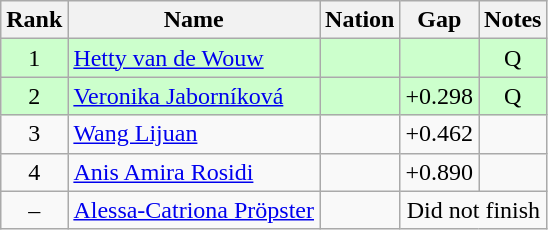<table class="wikitable sortable" style="text-align:center">
<tr>
<th>Rank</th>
<th>Name</th>
<th>Nation</th>
<th>Gap</th>
<th>Notes</th>
</tr>
<tr bgcolor=ccffcc>
<td>1</td>
<td align=left><a href='#'>Hetty van de Wouw</a></td>
<td align=left></td>
<td></td>
<td>Q</td>
</tr>
<tr bgcolor=ccffcc>
<td>2</td>
<td align=left><a href='#'>Veronika Jaborníková</a></td>
<td align=left></td>
<td>+0.298</td>
<td>Q</td>
</tr>
<tr>
<td>3</td>
<td align=left><a href='#'>Wang Lijuan</a></td>
<td align=left></td>
<td>+0.462</td>
<td></td>
</tr>
<tr>
<td>4</td>
<td align=left><a href='#'>Anis Amira Rosidi</a></td>
<td align=left></td>
<td>+0.890</td>
<td></td>
</tr>
<tr>
<td>–</td>
<td align=left><a href='#'>Alessa-Catriona Pröpster</a></td>
<td align=left></td>
<td colspan=2>Did not finish</td>
</tr>
</table>
